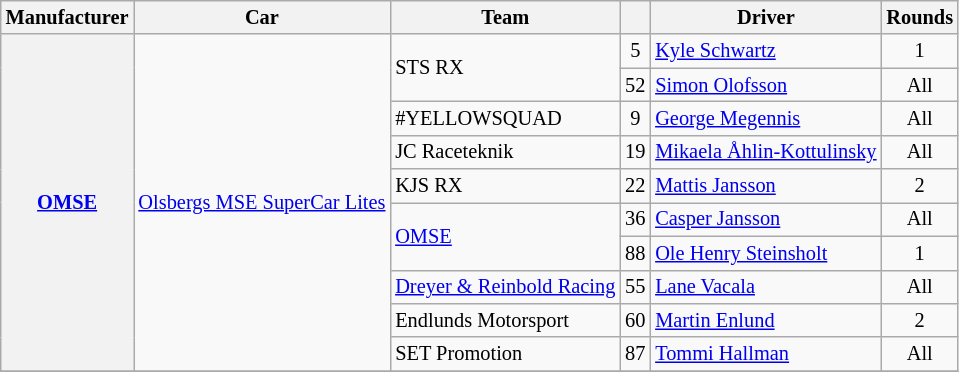<table class="wikitable" style="font-size:85%;">
<tr>
<th>Manufacturer</th>
<th>Car</th>
<th>Team</th>
<th></th>
<th>Driver</th>
<th>Rounds</th>
</tr>
<tr>
<th rowspan="10"><a href='#'>OMSE</a></th>
<td rowspan="10" align="center"><a href='#'>Olsbergs MSE SuperCar Lites</a></td>
<td rowspan="2"> STS RX</td>
<td align=center>5</td>
<td> <a href='#'>Kyle Schwartz</a></td>
<td align=center>1</td>
</tr>
<tr>
<td align=center>52</td>
<td> <a href='#'>Simon Olofsson</a></td>
<td align=center>All</td>
</tr>
<tr>
<td> #YELLOWSQUAD</td>
<td align=center>9</td>
<td> <a href='#'>George Megennis</a></td>
<td align=center>All</td>
</tr>
<tr>
<td> JC Raceteknik</td>
<td align=center>19</td>
<td> <a href='#'>Mikaela Åhlin-Kottulinsky</a></td>
<td align=center>All</td>
</tr>
<tr>
<td> KJS RX</td>
<td align=center>22</td>
<td> <a href='#'>Mattis Jansson</a></td>
<td align=center>2</td>
</tr>
<tr>
<td rowspan="2"> <a href='#'>OMSE</a></td>
<td align=center>36</td>
<td> <a href='#'>Casper Jansson</a></td>
<td align=center>All</td>
</tr>
<tr>
<td align=center>88</td>
<td> <a href='#'>Ole Henry Steinsholt</a></td>
<td align=center>1</td>
</tr>
<tr>
<td> <a href='#'>Dreyer & Reinbold Racing</a></td>
<td align=center>55</td>
<td> <a href='#'>Lane Vacala</a></td>
<td align=center>All</td>
</tr>
<tr>
<td> Endlunds Motorsport</td>
<td align=center>60</td>
<td> <a href='#'>Martin Enlund</a></td>
<td align=center>2</td>
</tr>
<tr>
<td> SET Promotion</td>
<td align=center>87</td>
<td> <a href='#'>Tommi Hallman</a></td>
<td align=center>All</td>
</tr>
<tr>
</tr>
</table>
